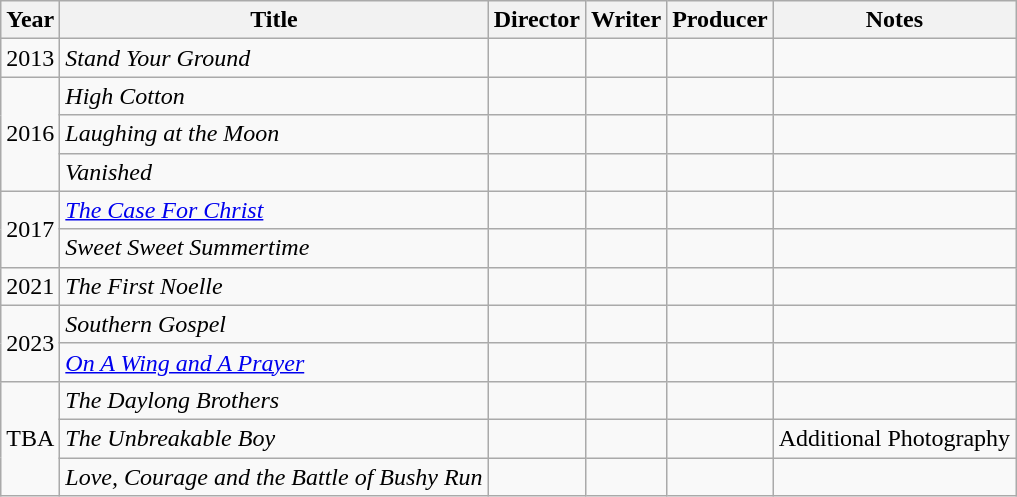<table class="wikitable">
<tr>
<th>Year</th>
<th>Title</th>
<th>Director</th>
<th>Writer</th>
<th>Producer</th>
<th>Notes</th>
</tr>
<tr>
<td>2013</td>
<td><em>Stand Your Ground</em></td>
<td></td>
<td></td>
<td></td>
<td></td>
</tr>
<tr>
<td rowspan=3>2016</td>
<td><em>High Cotton</em></td>
<td></td>
<td></td>
<td></td>
<td></td>
</tr>
<tr>
<td><em>Laughing at the Moon</em></td>
<td></td>
<td></td>
<td></td>
<td></td>
</tr>
<tr>
<td><em>Vanished</em></td>
<td></td>
<td></td>
<td></td>
<td></td>
</tr>
<tr>
<td rowspan=2>2017</td>
<td><em><a href='#'>The Case For Christ</a></em></td>
<td></td>
<td></td>
<td></td>
<td></td>
</tr>
<tr>
<td><em>Sweet Sweet Summertime</em></td>
<td></td>
<td></td>
<td></td>
<td></td>
</tr>
<tr>
<td>2021</td>
<td><em>The First Noelle</em></td>
<td></td>
<td></td>
<td></td>
<td></td>
</tr>
<tr>
<td rowspan=2>2023</td>
<td><em>Southern Gospel</em></td>
<td></td>
<td></td>
<td></td>
<td></td>
</tr>
<tr>
<td><em><a href='#'>On A Wing and A Prayer</a></em></td>
<td></td>
<td></td>
<td></td>
<td></td>
</tr>
<tr>
<td rowspan=3>TBA</td>
<td><em>The Daylong Brothers</em></td>
<td></td>
<td></td>
<td></td>
<td></td>
</tr>
<tr>
<td><em>The Unbreakable Boy</em></td>
<td></td>
<td></td>
<td></td>
<td>Additional Photography</td>
</tr>
<tr>
<td><em>Love, Courage and the Battle of Bushy Run</em></td>
<td></td>
<td></td>
<td></td>
<td></td>
</tr>
</table>
